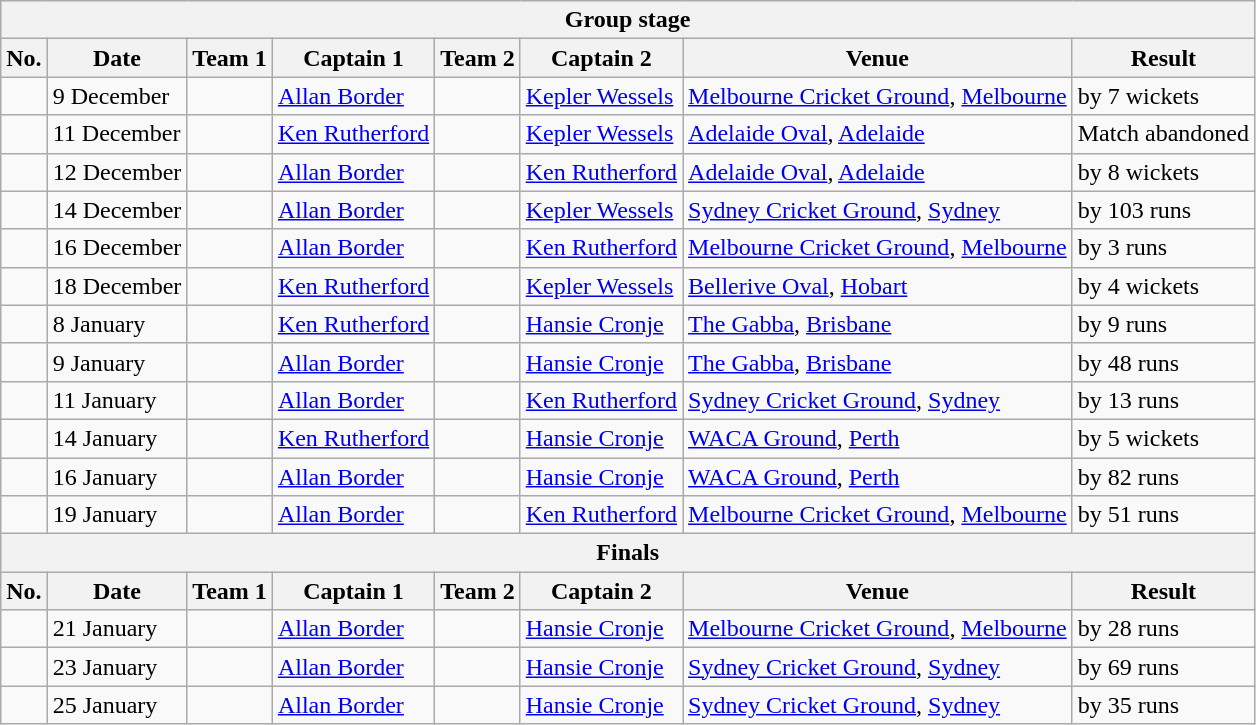<table class="wikitable">
<tr>
<th colspan="9">Group stage</th>
</tr>
<tr>
<th>No.</th>
<th>Date</th>
<th>Team 1</th>
<th>Captain 1</th>
<th>Team 2</th>
<th>Captain 2</th>
<th>Venue</th>
<th>Result</th>
</tr>
<tr>
<td></td>
<td>9 December</td>
<td></td>
<td><a href='#'>Allan Border</a></td>
<td></td>
<td><a href='#'>Kepler Wessels</a></td>
<td><a href='#'>Melbourne Cricket Ground</a>, <a href='#'>Melbourne</a></td>
<td> by 7 wickets</td>
</tr>
<tr>
<td></td>
<td>11 December</td>
<td></td>
<td><a href='#'>Ken Rutherford</a></td>
<td></td>
<td><a href='#'>Kepler Wessels</a></td>
<td><a href='#'>Adelaide Oval</a>, <a href='#'>Adelaide</a></td>
<td>Match abandoned</td>
</tr>
<tr>
<td></td>
<td>12 December</td>
<td></td>
<td><a href='#'>Allan Border</a></td>
<td></td>
<td><a href='#'>Ken Rutherford</a></td>
<td><a href='#'>Adelaide Oval</a>, <a href='#'>Adelaide</a></td>
<td> by 8 wickets</td>
</tr>
<tr>
<td></td>
<td>14 December</td>
<td></td>
<td><a href='#'>Allan Border</a></td>
<td></td>
<td><a href='#'>Kepler Wessels</a></td>
<td><a href='#'>Sydney Cricket Ground</a>, <a href='#'>Sydney</a></td>
<td> by 103 runs</td>
</tr>
<tr>
<td></td>
<td>16 December</td>
<td></td>
<td><a href='#'>Allan Border</a></td>
<td></td>
<td><a href='#'>Ken Rutherford</a></td>
<td><a href='#'>Melbourne Cricket Ground</a>, <a href='#'>Melbourne</a></td>
<td> by 3 runs</td>
</tr>
<tr>
<td></td>
<td>18 December</td>
<td></td>
<td><a href='#'>Ken Rutherford</a></td>
<td></td>
<td><a href='#'>Kepler Wessels</a></td>
<td><a href='#'>Bellerive Oval</a>, <a href='#'>Hobart</a></td>
<td> by 4 wickets</td>
</tr>
<tr>
<td></td>
<td>8 January</td>
<td></td>
<td><a href='#'>Ken Rutherford</a></td>
<td></td>
<td><a href='#'>Hansie Cronje</a></td>
<td><a href='#'>The Gabba</a>, <a href='#'>Brisbane</a></td>
<td> by 9 runs</td>
</tr>
<tr>
<td></td>
<td>9 January</td>
<td></td>
<td><a href='#'>Allan Border</a></td>
<td></td>
<td><a href='#'>Hansie Cronje</a></td>
<td><a href='#'>The Gabba</a>, <a href='#'>Brisbane</a></td>
<td> by 48 runs</td>
</tr>
<tr>
<td></td>
<td>11 January</td>
<td></td>
<td><a href='#'>Allan Border</a></td>
<td></td>
<td><a href='#'>Ken Rutherford</a></td>
<td><a href='#'>Sydney Cricket Ground</a>, <a href='#'>Sydney</a></td>
<td> by 13 runs</td>
</tr>
<tr>
<td></td>
<td>14 January</td>
<td></td>
<td><a href='#'>Ken Rutherford</a></td>
<td></td>
<td><a href='#'>Hansie Cronje</a></td>
<td><a href='#'>WACA Ground</a>, <a href='#'>Perth</a></td>
<td> by 5 wickets</td>
</tr>
<tr>
<td></td>
<td>16 January</td>
<td></td>
<td><a href='#'>Allan Border</a></td>
<td></td>
<td><a href='#'>Hansie Cronje</a></td>
<td><a href='#'>WACA Ground</a>, <a href='#'>Perth</a></td>
<td> by 82 runs</td>
</tr>
<tr>
<td></td>
<td>19 January</td>
<td></td>
<td><a href='#'>Allan Border</a></td>
<td></td>
<td><a href='#'>Ken Rutherford</a></td>
<td><a href='#'>Melbourne Cricket Ground</a>, <a href='#'>Melbourne</a></td>
<td> by 51 runs</td>
</tr>
<tr>
<th colspan="9">Finals</th>
</tr>
<tr>
<th>No.</th>
<th>Date</th>
<th>Team 1</th>
<th>Captain 1</th>
<th>Team 2</th>
<th>Captain 2</th>
<th>Venue</th>
<th>Result</th>
</tr>
<tr>
<td></td>
<td>21 January</td>
<td></td>
<td><a href='#'>Allan Border</a></td>
<td></td>
<td><a href='#'>Hansie Cronje</a></td>
<td><a href='#'>Melbourne Cricket Ground</a>, <a href='#'>Melbourne</a></td>
<td> by 28 runs</td>
</tr>
<tr>
<td></td>
<td>23 January</td>
<td></td>
<td><a href='#'>Allan Border</a></td>
<td></td>
<td><a href='#'>Hansie Cronje</a></td>
<td><a href='#'>Sydney Cricket Ground</a>, <a href='#'>Sydney</a></td>
<td> by 69 runs</td>
</tr>
<tr>
<td></td>
<td>25 January</td>
<td></td>
<td><a href='#'>Allan Border</a></td>
<td></td>
<td><a href='#'>Hansie Cronje</a></td>
<td><a href='#'>Sydney Cricket Ground</a>, <a href='#'>Sydney</a></td>
<td> by 35 runs</td>
</tr>
</table>
